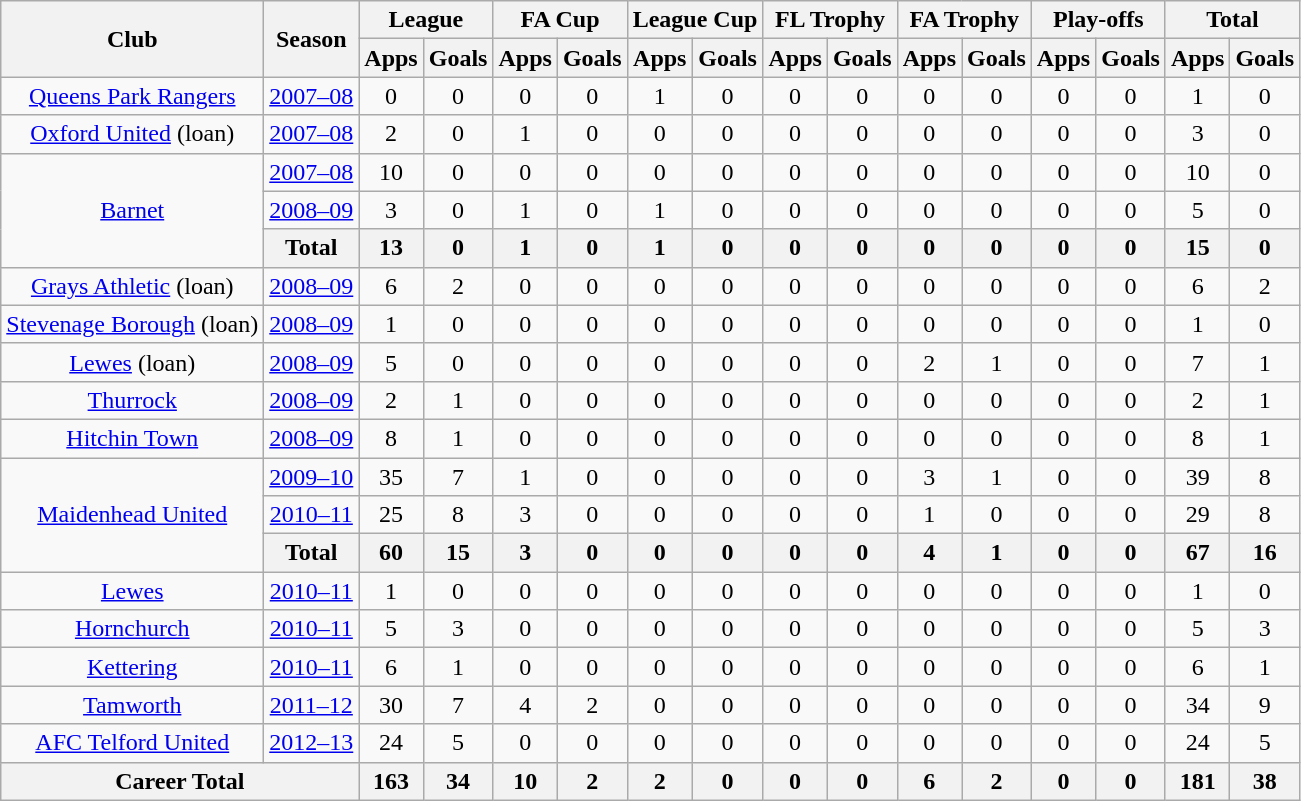<table class="wikitable" style="text-align:center">
<tr>
<th rowspan="2">Club</th>
<th rowspan="2">Season</th>
<th colspan="2">League</th>
<th colspan="2">FA Cup</th>
<th colspan="2">League Cup</th>
<th colspan="2">FL Trophy</th>
<th colspan="2">FA Trophy</th>
<th colspan="2">Play-offs</th>
<th colspan="2">Total</th>
</tr>
<tr>
<th>Apps</th>
<th>Goals</th>
<th>Apps</th>
<th>Goals</th>
<th>Apps</th>
<th>Goals</th>
<th>Apps</th>
<th>Goals</th>
<th>Apps</th>
<th>Goals</th>
<th>Apps</th>
<th>Goals</th>
<th>Apps</th>
<th>Goals</th>
</tr>
<tr>
<td rowspan="1" valign="center"><a href='#'>Queens Park Rangers</a></td>
<td><a href='#'>2007–08</a></td>
<td>0</td>
<td>0</td>
<td>0</td>
<td>0</td>
<td>1</td>
<td>0</td>
<td>0</td>
<td>0</td>
<td>0</td>
<td>0</td>
<td>0</td>
<td>0</td>
<td>1</td>
<td>0</td>
</tr>
<tr>
<td rowspan="1" valign="center"><a href='#'>Oxford United</a> (loan)</td>
<td><a href='#'>2007–08</a></td>
<td>2</td>
<td>0</td>
<td>1</td>
<td>0</td>
<td>0</td>
<td>0</td>
<td>0</td>
<td>0</td>
<td>0</td>
<td>0</td>
<td>0</td>
<td>0</td>
<td>3</td>
<td>0</td>
</tr>
<tr>
<td rowspan="3" valign="center"><a href='#'>Barnet</a></td>
<td><a href='#'>2007–08</a></td>
<td>10</td>
<td>0</td>
<td>0</td>
<td>0</td>
<td>0</td>
<td>0</td>
<td>0</td>
<td>0</td>
<td>0</td>
<td>0</td>
<td>0</td>
<td>0</td>
<td>10</td>
<td>0</td>
</tr>
<tr>
<td><a href='#'>2008–09</a></td>
<td>3</td>
<td>0</td>
<td>1</td>
<td>0</td>
<td>1</td>
<td>0</td>
<td>0</td>
<td>0</td>
<td>0</td>
<td>0</td>
<td>0</td>
<td>0</td>
<td>5</td>
<td>0</td>
</tr>
<tr>
<th>Total</th>
<th>13</th>
<th>0</th>
<th>1</th>
<th>0</th>
<th>1</th>
<th>0</th>
<th>0</th>
<th>0</th>
<th>0</th>
<th>0</th>
<th>0</th>
<th>0</th>
<th>15</th>
<th>0</th>
</tr>
<tr>
<td rowspan="1" valign="center"><a href='#'>Grays Athletic</a> (loan)</td>
<td><a href='#'>2008–09</a></td>
<td>6</td>
<td>2</td>
<td>0</td>
<td>0</td>
<td>0</td>
<td>0</td>
<td>0</td>
<td>0</td>
<td>0</td>
<td>0</td>
<td>0</td>
<td>0</td>
<td>6</td>
<td>2</td>
</tr>
<tr>
<td rowspan="1" valign="center"><a href='#'>Stevenage Borough</a> (loan)</td>
<td><a href='#'>2008–09</a></td>
<td>1</td>
<td>0</td>
<td>0</td>
<td>0</td>
<td>0</td>
<td>0</td>
<td>0</td>
<td>0</td>
<td>0</td>
<td>0</td>
<td>0</td>
<td>0</td>
<td>1</td>
<td>0</td>
</tr>
<tr>
<td rowspan="1" valign="center"><a href='#'>Lewes</a> (loan)</td>
<td><a href='#'>2008–09</a></td>
<td>5</td>
<td>0</td>
<td>0</td>
<td>0</td>
<td>0</td>
<td>0</td>
<td>0</td>
<td>0</td>
<td>2</td>
<td>1</td>
<td>0</td>
<td>0</td>
<td>7</td>
<td>1</td>
</tr>
<tr>
<td rowspan="1" valign="center"><a href='#'>Thurrock</a></td>
<td><a href='#'>2008–09</a></td>
<td>2</td>
<td>1</td>
<td>0</td>
<td>0</td>
<td>0</td>
<td>0</td>
<td>0</td>
<td>0</td>
<td>0</td>
<td>0</td>
<td>0</td>
<td>0</td>
<td>2</td>
<td>1</td>
</tr>
<tr>
<td rowspan="1" valign="center"><a href='#'>Hitchin Town</a></td>
<td><a href='#'>2008–09</a></td>
<td>8</td>
<td>1</td>
<td>0</td>
<td>0</td>
<td>0</td>
<td>0</td>
<td>0</td>
<td>0</td>
<td>0</td>
<td>0</td>
<td>0</td>
<td>0</td>
<td>8</td>
<td>1</td>
</tr>
<tr>
<td rowspan="3" valign="center"><a href='#'>Maidenhead United</a></td>
<td><a href='#'>2009–10</a></td>
<td>35</td>
<td>7</td>
<td>1</td>
<td>0</td>
<td>0</td>
<td>0</td>
<td>0</td>
<td>0</td>
<td>3</td>
<td>1</td>
<td>0</td>
<td>0</td>
<td>39</td>
<td>8</td>
</tr>
<tr>
<td><a href='#'>2010–11</a></td>
<td>25</td>
<td>8</td>
<td>3</td>
<td>0</td>
<td>0</td>
<td>0</td>
<td>0</td>
<td>0</td>
<td>1</td>
<td>0</td>
<td>0</td>
<td>0</td>
<td>29</td>
<td>8</td>
</tr>
<tr>
<th>Total</th>
<th>60</th>
<th>15</th>
<th>3</th>
<th>0</th>
<th>0</th>
<th>0</th>
<th>0</th>
<th>0</th>
<th>4</th>
<th>1</th>
<th>0</th>
<th>0</th>
<th>67</th>
<th>16</th>
</tr>
<tr>
<td rowspan="1" valign="center"><a href='#'>Lewes</a></td>
<td><a href='#'>2010–11</a></td>
<td>1</td>
<td>0</td>
<td>0</td>
<td>0</td>
<td>0</td>
<td>0</td>
<td>0</td>
<td>0</td>
<td>0</td>
<td>0</td>
<td>0</td>
<td>0</td>
<td>1</td>
<td>0</td>
</tr>
<tr>
<td rowspan="1" valign="center"><a href='#'>Hornchurch</a></td>
<td><a href='#'>2010–11</a></td>
<td>5</td>
<td>3</td>
<td>0</td>
<td>0</td>
<td>0</td>
<td>0</td>
<td>0</td>
<td>0</td>
<td>0</td>
<td>0</td>
<td>0</td>
<td>0</td>
<td>5</td>
<td>3</td>
</tr>
<tr>
<td rowspan="1" valign="center"><a href='#'>Kettering</a></td>
<td><a href='#'>2010–11</a></td>
<td>6</td>
<td>1</td>
<td>0</td>
<td>0</td>
<td>0</td>
<td>0</td>
<td>0</td>
<td>0</td>
<td>0</td>
<td>0</td>
<td>0</td>
<td>0</td>
<td>6</td>
<td>1</td>
</tr>
<tr>
<td rowspan="1" valign="center"><a href='#'>Tamworth</a></td>
<td><a href='#'>2011–12</a></td>
<td>30</td>
<td>7</td>
<td>4</td>
<td>2</td>
<td>0</td>
<td>0</td>
<td>0</td>
<td>0</td>
<td>0</td>
<td>0</td>
<td>0</td>
<td>0</td>
<td>34</td>
<td>9</td>
</tr>
<tr>
<td rowspan="1" valign="center"><a href='#'>AFC Telford United</a></td>
<td><a href='#'>2012–13</a></td>
<td>24</td>
<td>5</td>
<td>0</td>
<td>0</td>
<td>0</td>
<td>0</td>
<td>0</td>
<td>0</td>
<td>0</td>
<td>0</td>
<td>0</td>
<td>0</td>
<td>24</td>
<td>5</td>
</tr>
<tr>
<th colspan="2">Career Total</th>
<th>163</th>
<th>34</th>
<th>10</th>
<th>2</th>
<th>2</th>
<th>0</th>
<th>0</th>
<th>0</th>
<th>6</th>
<th>2</th>
<th>0</th>
<th>0</th>
<th>181</th>
<th>38</th>
</tr>
</table>
